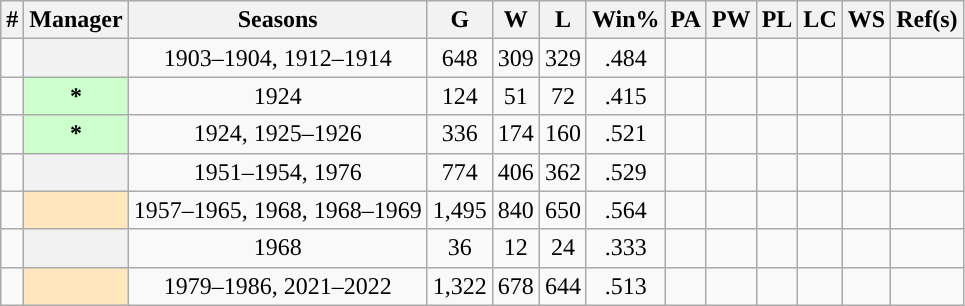<table class="wikitable sortable plainrowheaders" style="text-align:center">
<tr>
<th scope="col">#</th>
<th scope="col">Manager</th>
<th scope="col">Seasons</th>
<th scope="col">G</th>
<th scope="col">W</th>
<th scope="col">L</th>
<th scope="col">Win%</th>
<th scope="col">PA</th>
<th scope="col">PW</th>
<th scope="col">PL</th>
<th scope="col">LC</th>
<th scope="col">WS</th>
<th scope="col" class="unsortable">Ref(s)</th>
</tr>
<tr>
<td align="center"></td>
<th scope="row" style="text-align: center;"></th>
<td>1903–1904, 1912–1914</td>
<td>648</td>
<td>309</td>
<td>329</td>
<td>.484</td>
<td></td>
<td></td>
<td></td>
<td></td>
<td></td>
<td></td>
</tr>
<tr>
<td align="center"></td>
<th scope="row" style="background-color:#CCFFCC; text-align: center;">*</th>
<td>1924</td>
<td>124</td>
<td>51</td>
<td>72</td>
<td>.415</td>
<td></td>
<td></td>
<td></td>
<td></td>
<td></td>
<td></td>
</tr>
<tr>
<td align="center"></td>
<th scope="row" style="background-color:#CCFFCC; text-align: center;">*</th>
<td>1924, 1925–1926</td>
<td>336</td>
<td>174</td>
<td>160</td>
<td>.521</td>
<td></td>
<td></td>
<td></td>
<td></td>
<td></td>
<td></td>
</tr>
<tr>
<td align="center"></td>
<th scope="row" style="text-align: center;"></th>
<td>1951–1954, 1976</td>
<td>774</td>
<td>406</td>
<td>362</td>
<td>.529</td>
<td></td>
<td></td>
<td></td>
<td></td>
<td></td>
<td></td>
</tr>
<tr>
<td align="center"></td>
<th scope="row" style="background-color:#FFE6BD; text-align: center;"><sup></sup></th>
<td>1957–1965, 1968, 1968–1969</td>
<td>1,495</td>
<td>840</td>
<td>650</td>
<td>.564</td>
<td></td>
<td></td>
<td></td>
<td></td>
<td></td>
<td></td>
</tr>
<tr>
<td align="center"></td>
<th scope="row" style="text-align: center;"></th>
<td>1968</td>
<td>36</td>
<td>12</td>
<td>24</td>
<td>.333</td>
<td></td>
<td></td>
<td></td>
<td></td>
<td></td>
<td></td>
</tr>
<tr>
<td align="center"></td>
<th scope="row" style="background-color:#FFE6BD; text-align: center;"><sup></sup></th>
<td>1979–1986, 2021–2022</td>
<td>1,322</td>
<td>678</td>
<td>644</td>
<td>.513</td>
<td></td>
<td></td>
<td></td>
<td></td>
<td></td>
<td></td>
</tr>
</table>
